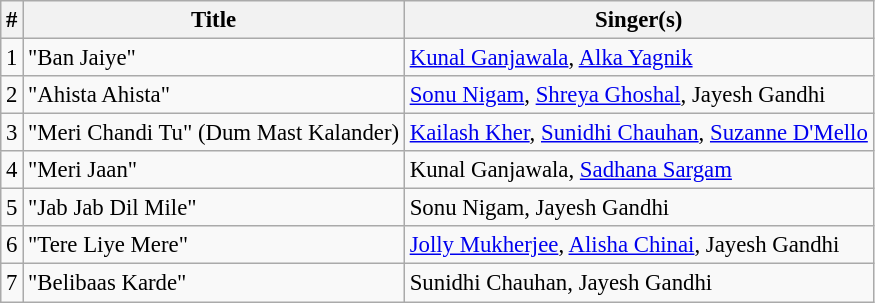<table class="wikitable" style="font-size:95%;">
<tr>
<th>#</th>
<th>Title</th>
<th>Singer(s)</th>
</tr>
<tr>
<td>1</td>
<td>"Ban Jaiye"</td>
<td><a href='#'>Kunal Ganjawala</a>, <a href='#'>Alka Yagnik</a></td>
</tr>
<tr>
<td>2</td>
<td>"Ahista Ahista"</td>
<td><a href='#'>Sonu Nigam</a>, <a href='#'>Shreya Ghoshal</a>, Jayesh Gandhi</td>
</tr>
<tr>
<td>3</td>
<td>"Meri Chandi Tu" (Dum Mast Kalander)</td>
<td><a href='#'>Kailash Kher</a>, <a href='#'>Sunidhi Chauhan</a>, <a href='#'>Suzanne D'Mello</a></td>
</tr>
<tr>
<td>4</td>
<td>"Meri Jaan"</td>
<td>Kunal Ganjawala, <a href='#'>Sadhana Sargam</a></td>
</tr>
<tr>
<td>5</td>
<td>"Jab Jab Dil Mile"</td>
<td>Sonu Nigam, Jayesh Gandhi</td>
</tr>
<tr>
<td>6</td>
<td>"Tere Liye Mere"</td>
<td><a href='#'>Jolly Mukherjee</a>, <a href='#'>Alisha Chinai</a>, Jayesh Gandhi</td>
</tr>
<tr>
<td>7</td>
<td>"Belibaas Karde"</td>
<td>Sunidhi Chauhan, Jayesh Gandhi</td>
</tr>
</table>
